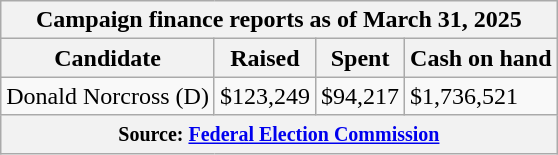<table class="wikitable sortable">
<tr>
<th colspan=4>Campaign finance reports as of March 31, 2025</th>
</tr>
<tr style="text-align:center;">
<th>Candidate</th>
<th>Raised</th>
<th>Spent</th>
<th>Cash on hand</th>
</tr>
<tr>
<td>Donald Norcross (D)</td>
<td>$123,249</td>
<td>$94,217</td>
<td>$1,736,521</td>
</tr>
<tr>
<th colspan="4"><small>Source: <a href='#'>Federal Election Commission</a></small></th>
</tr>
</table>
